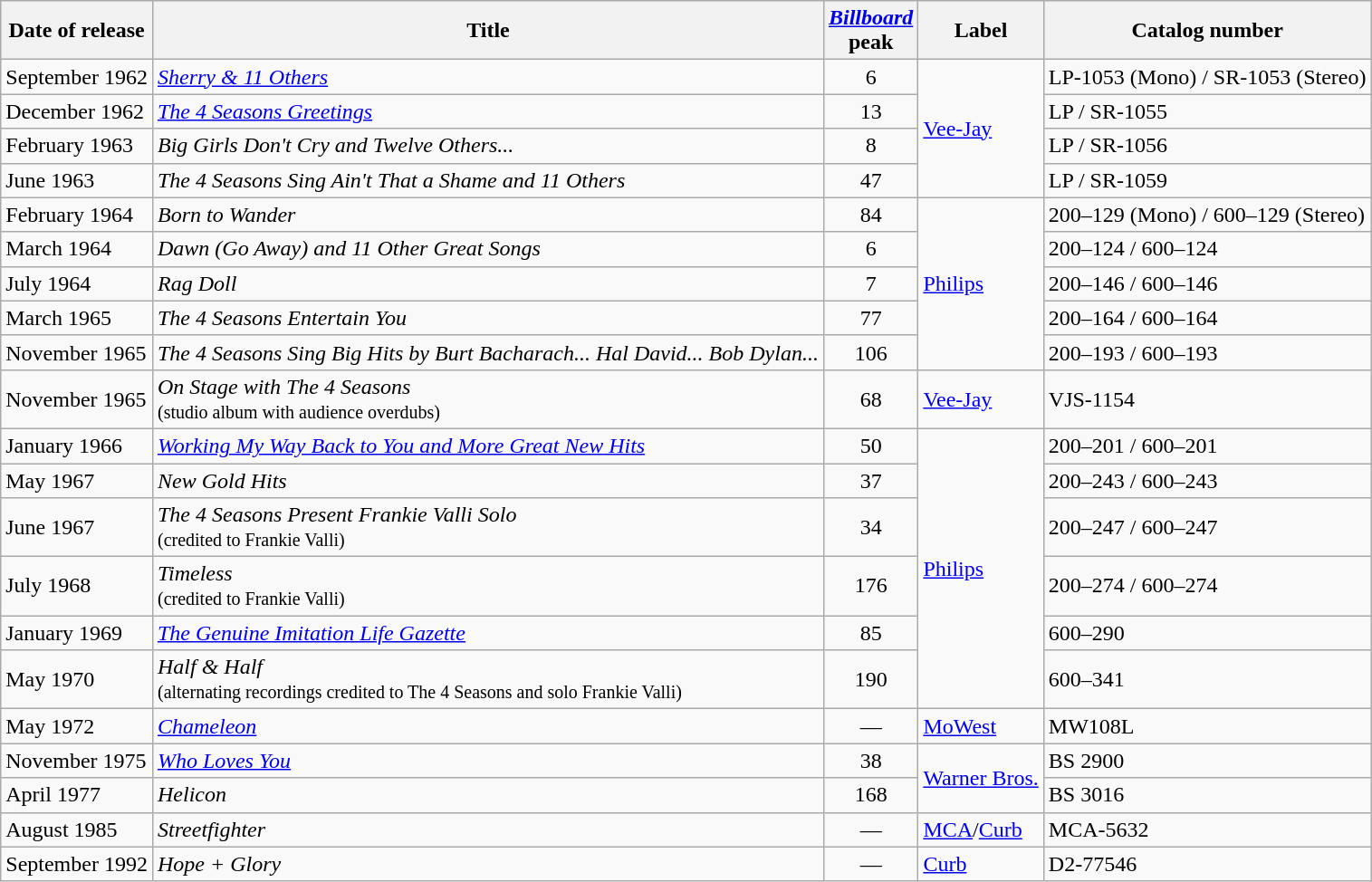<table class="wikitable">
<tr>
<th>Date of release</th>
<th>Title</th>
<th><a href='#'><em>Billboard</em></a><br>peak</th>
<th>Label</th>
<th>Catalog number</th>
</tr>
<tr>
<td>September 1962</td>
<td><em><a href='#'>Sherry & 11 Others</a></em></td>
<td style="text-align:center;">6</td>
<td rowspan="4"><a href='#'>Vee-Jay</a></td>
<td>LP-1053 (Mono) / SR-1053 (Stereo)</td>
</tr>
<tr>
<td>December 1962</td>
<td><em><a href='#'>The 4 Seasons Greetings</a></em></td>
<td style="text-align:center;">13</td>
<td>LP / SR-1055</td>
</tr>
<tr>
<td>February 1963</td>
<td><em>Big Girls Don't Cry and Twelve Others...</em></td>
<td style="text-align:center;">8</td>
<td>LP / SR-1056</td>
</tr>
<tr>
<td>June 1963</td>
<td><em>The 4 Seasons Sing Ain't That a Shame and 11 Others</em></td>
<td style="text-align:center;">47</td>
<td>LP / SR-1059</td>
</tr>
<tr>
<td>February 1964</td>
<td><em>Born to Wander</em></td>
<td style="text-align:center;">84</td>
<td rowspan="5"><a href='#'>Philips</a></td>
<td>200–129 (Mono) / 600–129 (Stereo)</td>
</tr>
<tr>
<td>March 1964</td>
<td><em>Dawn (Go Away) and 11 Other Great Songs</em></td>
<td style="text-align:center;">6</td>
<td>200–124 / 600–124</td>
</tr>
<tr>
<td>July 1964</td>
<td><em>Rag Doll</em></td>
<td style="text-align:center;">7</td>
<td>200–146 / 600–146</td>
</tr>
<tr>
<td>March 1965</td>
<td><em>The 4 Seasons Entertain You</em></td>
<td style="text-align:center;">77</td>
<td>200–164 / 600–164</td>
</tr>
<tr>
<td>November 1965</td>
<td><em>The 4 Seasons Sing Big Hits by Burt Bacharach... Hal David... Bob Dylan...</em></td>
<td style="text-align:center;">106</td>
<td>200–193 / 600–193</td>
</tr>
<tr>
<td>November 1965</td>
<td><em>On Stage with The 4 Seasons</em><br><small>(studio album with audience overdubs)</small></td>
<td style="text-align:center;">68</td>
<td><a href='#'>Vee-Jay</a></td>
<td>VJS-1154</td>
</tr>
<tr>
<td>January 1966</td>
<td><em><a href='#'>Working My Way Back to You and More Great New Hits</a></em></td>
<td style="text-align:center;">50</td>
<td rowspan="6"><a href='#'>Philips</a></td>
<td>200–201 / 600–201</td>
</tr>
<tr>
<td>May 1967</td>
<td><em>New Gold Hits</em></td>
<td style="text-align:center;">37</td>
<td>200–243 / 600–243</td>
</tr>
<tr>
<td>June 1967</td>
<td><em>The 4 Seasons Present Frankie Valli Solo</em> <br><small>(credited to Frankie Valli)</small></td>
<td style="text-align:center;">34</td>
<td>200–247 / 600–247</td>
</tr>
<tr>
<td>July 1968</td>
<td><em>Timeless</em> <br><small>(credited to Frankie Valli)</small></td>
<td style="text-align:center;">176</td>
<td>200–274 / 600–274</td>
</tr>
<tr>
<td>January 1969</td>
<td><em><a href='#'>The Genuine Imitation Life Gazette</a></em></td>
<td style="text-align:center;">85</td>
<td>600–290</td>
</tr>
<tr>
<td>May 1970</td>
<td><em>Half & Half</em><br><small>(alternating recordings credited to The 4 Seasons and solo Frankie Valli)</small></td>
<td style="text-align:center;">190</td>
<td>600–341</td>
</tr>
<tr>
<td>May 1972</td>
<td><em><a href='#'>Chameleon</a></em></td>
<td style="text-align:center;">—</td>
<td><a href='#'>MoWest</a></td>
<td>MW108L</td>
</tr>
<tr>
<td>November 1975</td>
<td><em><a href='#'>Who Loves You</a></em></td>
<td style="text-align:center;">38</td>
<td rowspan="2"><a href='#'>Warner Bros.</a></td>
<td>BS 2900</td>
</tr>
<tr>
<td>April 1977</td>
<td><em>Helicon</em></td>
<td style="text-align:center;">168</td>
<td>BS 3016</td>
</tr>
<tr>
<td>August 1985</td>
<td><em>Streetfighter</em></td>
<td style="text-align:center;">—</td>
<td><a href='#'>MCA</a>/<a href='#'>Curb</a></td>
<td>MCA-5632</td>
</tr>
<tr>
<td>September 1992</td>
<td><em>Hope + Glory</em></td>
<td style="text-align:center;">—</td>
<td><a href='#'>Curb</a></td>
<td>D2-77546</td>
</tr>
</table>
